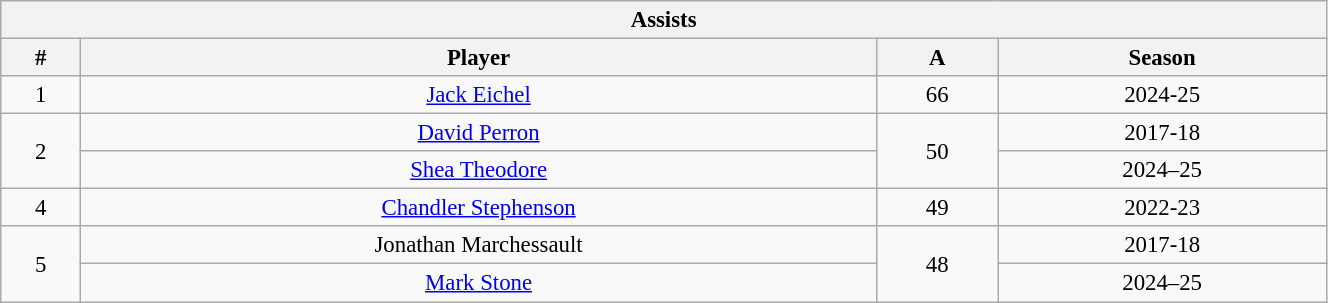<table class="wikitable" style="text-align: center; font-size: 95%" width="70%">
<tr>
<th colspan="4">Assists</th>
</tr>
<tr>
<th>#</th>
<th>Player</th>
<th>A</th>
<th>Season</th>
</tr>
<tr>
<td>1</td>
<td><a href='#'>Jack Eichel</a></td>
<td>66</td>
<td>2024-25</td>
</tr>
<tr>
<td rowspan="2">2</td>
<td><a href='#'>David Perron</a></td>
<td rowspan="2">50</td>
<td>2017-18</td>
</tr>
<tr>
<td><a href='#'>Shea Theodore</a></td>
<td>2024–25</td>
</tr>
<tr>
<td>4</td>
<td><a href='#'>Chandler Stephenson</a></td>
<td>49</td>
<td>2022-23</td>
</tr>
<tr>
<td rowspan="2">5</td>
<td>Jonathan Marchessault</td>
<td rowspan="2">48</td>
<td>2017-18</td>
</tr>
<tr>
<td><a href='#'>Mark Stone</a></td>
<td>2024–25</td>
</tr>
</table>
